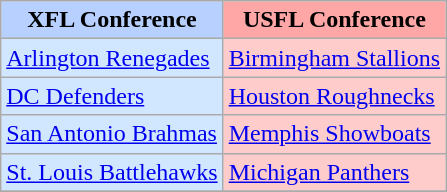<table class="wikitable">
<tr>
<th style="background-color: #B7D0FF;"><strong>XFL Conference</strong></th>
<th style="background-color: #FFA7A7;"><strong>USFL Conference</strong></th>
</tr>
<tr>
<td style="background-color: #D0E7FF;"><a href='#'>Arlington Renegades</a></td>
<td style="background-color: #FFCCCC;"><a href='#'>Birmingham Stallions</a></td>
</tr>
<tr>
<td style="background-color: #D0E7FF;"><a href='#'>DC Defenders</a></td>
<td style="background-color: #FFCCCC;"><a href='#'>Houston Roughnecks</a></td>
</tr>
<tr>
<td style="background-color: #D0E7FF;"><a href='#'>San Antonio Brahmas</a></td>
<td style="background-color: #FFCCCC;"><a href='#'>Memphis Showboats</a></td>
</tr>
<tr>
<td style="background-color: #D0E7FF;"><a href='#'>St. Louis Battlehawks</a></td>
<td style="background-color: #FFCCCC;"><a href='#'>Michigan Panthers</a></td>
</tr>
<tr>
</tr>
</table>
